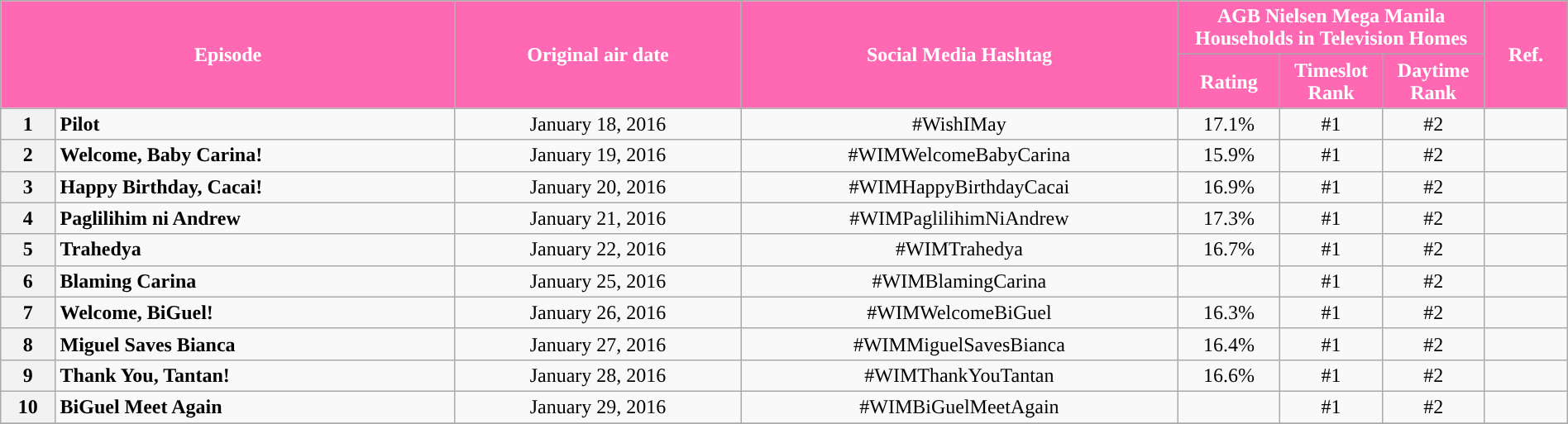<table class="wikitable" style="text-align:center; font-size:100%; line-height:18px;"  width="100%">
<tr>
<th colspan="2" rowspan="2" style="background-color:#FF69B4; color:#ffffff;">Episode</th>
<th style="background:#FF69B4; color:white" rowspan="2">Original air date</th>
<th style="background:#FF69B4; color:white" rowspan="2">Social Media Hashtag</th>
<th style="background-color:#FF69B4; color:#ffffff;" colspan="3">AGB Nielsen Mega Manila Households in Television Homes</th>
<th rowspan="2" style="background:#FF69B4; color:white">Ref.</th>
</tr>
<tr style="text-align: center style=">
<th style="background-color:#FF69B4; width:75px; color:#ffffff;">Rating</th>
<th style="background-color:#FF69B4; width:75px; color:#ffffff;">Timeslot Rank</th>
<th style="background-color:#FF69B4; width:75px; color:#ffffff;">Daytime Rank</th>
</tr>
<tr>
<th>1</th>
<td style="text-align: left;"><strong>Pilot</strong></td>
<td>January 18, 2016</td>
<td>#WishIMay</td>
<td>17.1%</td>
<td>#1</td>
<td>#2</td>
<td></td>
</tr>
<tr>
<th>2</th>
<td style="text-align: left;"><strong>Welcome, Baby Carina!</strong></td>
<td>January 19, 2016</td>
<td>#WIMWelcomeBabyCarina</td>
<td>15.9%</td>
<td>#1</td>
<td>#2</td>
<td></td>
</tr>
<tr>
<th>3</th>
<td style="text-align: left;"><strong>Happy Birthday, Cacai!</strong></td>
<td>January 20, 2016</td>
<td>#WIMHappyBirthdayCacai</td>
<td>16.9%</td>
<td>#1</td>
<td>#2</td>
<td></td>
</tr>
<tr>
<th>4</th>
<td style="text-align: left;"><strong>Paglilihim ni Andrew</strong></td>
<td>January 21, 2016</td>
<td>#WIMPaglilihimNiAndrew</td>
<td>17.3%</td>
<td>#1</td>
<td>#2</td>
<td></td>
</tr>
<tr>
<th>5</th>
<td style="text-align: left;"><strong>Trahedya</strong></td>
<td>January 22, 2016</td>
<td>#WIMTrahedya</td>
<td>16.7%</td>
<td>#1</td>
<td>#2</td>
<td></td>
</tr>
<tr>
<th>6</th>
<td style="text-align: left;"><strong>Blaming Carina</strong></td>
<td>January 25, 2016</td>
<td>#WIMBlamingCarina</td>
<td></td>
<td>#1</td>
<td>#2</td>
<td></td>
</tr>
<tr>
<th>7</th>
<td style="text-align: left;"><strong>Welcome, BiGuel!</strong></td>
<td>January 26, 2016</td>
<td>#WIMWelcomeBiGuel</td>
<td>16.3%</td>
<td>#1</td>
<td>#2</td>
<td></td>
</tr>
<tr>
<th>8</th>
<td style="text-align: left;"><strong>Miguel Saves Bianca</strong></td>
<td>January 27, 2016</td>
<td>#WIMMiguelSavesBianca</td>
<td>16.4%</td>
<td>#1</td>
<td>#2</td>
<td></td>
</tr>
<tr>
<th>9</th>
<td style="text-align: left;"><strong>Thank You, Tantan!</strong></td>
<td>January 28, 2016</td>
<td>#WIMThankYouTantan</td>
<td>16.6%</td>
<td>#1</td>
<td>#2</td>
<td></td>
</tr>
<tr>
<th>10</th>
<td style="text-align: left;"><strong>BiGuel Meet Again</strong></td>
<td>January 29, 2016</td>
<td>#WIMBiGuelMeetAgain</td>
<td></td>
<td>#1</td>
<td>#2</td>
<td></td>
</tr>
<tr>
</tr>
</table>
